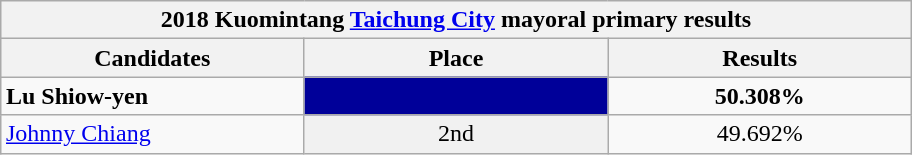<table class="wikitable collapsible" style="margin:1em auto;">
<tr>
<th colspan="5" width=600>2018 Kuomintang <a href='#'>Taichung City</a> mayoral primary results</th>
</tr>
<tr>
<th width=80>Candidates</th>
<th width=80>Place</th>
<th width=80>Results</th>
</tr>
<tr>
<td><strong>Lu Shiow-yen</strong></td>
<td style="background: #000099; text-align:center"><strong></strong></td>
<td style="text-align:center"><strong>50.308%</strong></td>
</tr>
<tr>
<td><a href='#'>Johnny Chiang</a></td>
<td style="background: #f1f1f1; text-align:center">2nd</td>
<td style="text-align:center">49.692%</td>
</tr>
</table>
